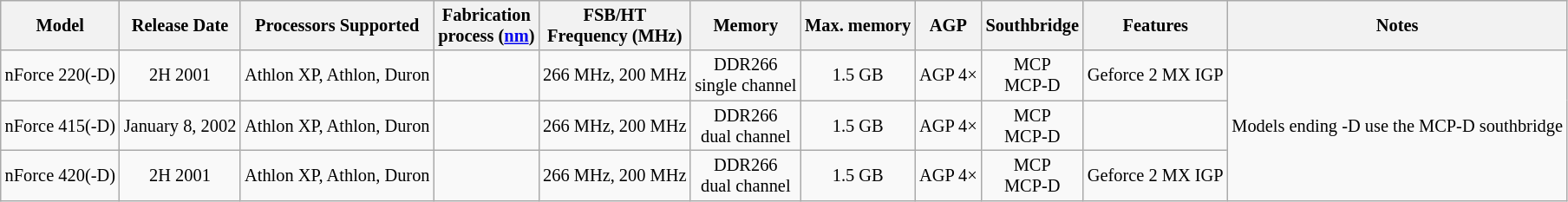<table class="wikitable" style="font-size: 85%; text-align: center; width: auto;">
<tr>
<th>Model</th>
<th>Release Date</th>
<th>Processors Supported</th>
<th>Fabrication<br>process (<a href='#'>nm</a>)</th>
<th>FSB/HT<br>Frequency (MHz)</th>
<th>Memory</th>
<th>Max. memory</th>
<th>AGP</th>
<th>Southbridge</th>
<th>Features</th>
<th>Notes</th>
</tr>
<tr>
<td>nForce 220(-D)</td>
<td>2H 2001</td>
<td>Athlon XP, Athlon, Duron</td>
<td></td>
<td>266 MHz, 200 MHz</td>
<td>DDR266<br>single channel</td>
<td>1.5 GB</td>
<td>AGP 4×</td>
<td>MCP<br>MCP-D</td>
<td>Geforce 2 MX IGP</td>
<td rowspan="3">Models ending -D use the MCP-D southbridge</td>
</tr>
<tr>
<td>nForce 415(-D)</td>
<td>January 8, 2002</td>
<td>Athlon XP, Athlon, Duron</td>
<td></td>
<td>266 MHz, 200 MHz</td>
<td>DDR266<br>dual channel</td>
<td>1.5 GB</td>
<td>AGP 4×</td>
<td>MCP<br>MCP-D</td>
<td></td>
</tr>
<tr>
<td>nForce 420(-D)</td>
<td>2H 2001</td>
<td>Athlon XP, Athlon, Duron</td>
<td></td>
<td>266 MHz, 200 MHz</td>
<td>DDR266<br>dual channel</td>
<td>1.5 GB</td>
<td>AGP 4×</td>
<td>MCP<br>MCP-D</td>
<td>Geforce 2 MX IGP</td>
</tr>
</table>
